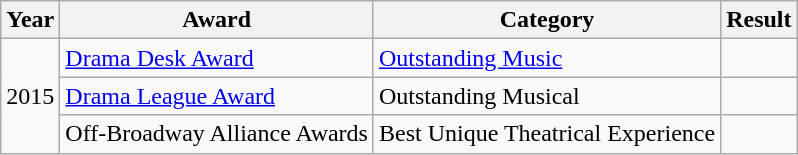<table class="wikitable">
<tr>
<th>Year</th>
<th>Award</th>
<th>Category</th>
<th>Result</th>
</tr>
<tr>
<td rowspan="3">2015</td>
<td><a href='#'>Drama Desk Award</a></td>
<td><a href='#'>Outstanding Music</a></td>
<td></td>
</tr>
<tr>
<td><a href='#'>Drama League Award</a></td>
<td>Outstanding Musical</td>
<td></td>
</tr>
<tr>
<td>Off-Broadway Alliance Awards</td>
<td>Best Unique Theatrical Experience</td>
<td></td>
</tr>
</table>
